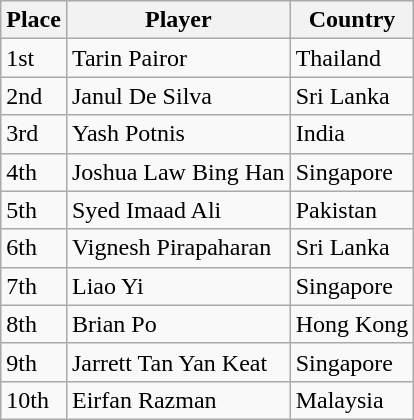<table class="wikitable">
<tr>
<th>Place</th>
<th>Player</th>
<th>Country</th>
</tr>
<tr>
<td>1st</td>
<td>Tarin Pairor</td>
<td cr>Thailand</td>
</tr>
<tr>
<td>2nd</td>
<td>Janul De Silva</td>
<td>Sri Lanka</td>
</tr>
<tr>
<td>3rd</td>
<td>Yash Potnis</td>
<td>India</td>
</tr>
<tr>
<td>4th</td>
<td>Joshua Law Bing Han</td>
<td>Singapore</td>
</tr>
<tr>
<td>5th</td>
<td>Syed Imaad Ali</td>
<td>Pakistan</td>
</tr>
<tr>
<td>6th</td>
<td>Vignesh Pirapaharan</td>
<td>Sri Lanka</td>
</tr>
<tr>
<td>7th</td>
<td>Liao Yi</td>
<td>Singapore</td>
</tr>
<tr>
<td>8th</td>
<td>Brian Po</td>
<td>Hong Kong</td>
</tr>
<tr>
<td>9th</td>
<td>Jarrett Tan Yan Keat</td>
<td>Singapore</td>
</tr>
<tr>
<td>10th</td>
<td>Eirfan Razman</td>
<td>Malaysia</td>
</tr>
</table>
